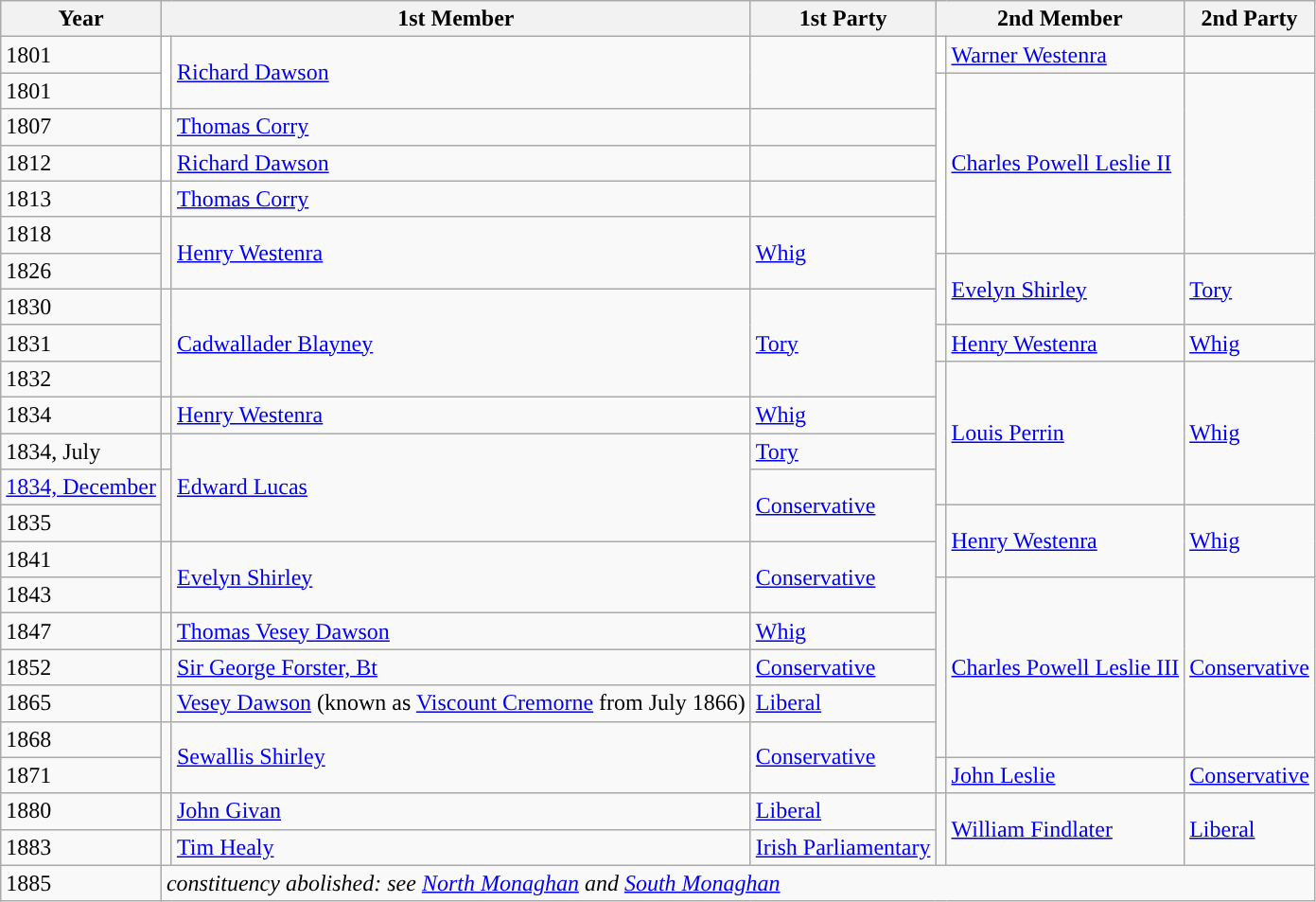<table class="wikitable">
<tr>
<th>Year</th>
<th colspan="2">1st Member</th>
<th>1st Party</th>
<th colspan="2">2nd Member</th>
<th>2nd Party</th>
</tr>
<tr>
<td>1801</td>
<td rowspan="2" style="color:inherit;background-color: white"></td>
<td rowspan="2"><a href='#'>Richard Dawson</a></td>
<td rowspan="2"></td>
<td style="color:inherit;background-color: white"></td>
<td><a href='#'>Warner Westenra</a></td>
<td></td>
</tr>
<tr>
<td>1801</td>
<td rowspan="5" style="color:inherit;background-color: white"></td>
<td rowspan="5"><a href='#'>Charles Powell Leslie II</a></td>
<td rowspan="5"></td>
</tr>
<tr>
<td>1807</td>
<td style="color:inherit;background-color: white"></td>
<td><a href='#'>Thomas Corry</a></td>
<td></td>
</tr>
<tr>
<td>1812</td>
<td style="color:inherit;background-color: white"></td>
<td><a href='#'>Richard Dawson</a></td>
<td></td>
</tr>
<tr>
<td>1813</td>
<td style="color:inherit;background-color: white"></td>
<td><a href='#'>Thomas Corry</a></td>
<td></td>
</tr>
<tr>
<td>1818</td>
<td rowspan="2" style="color:inherit;background-color: "></td>
<td rowspan="2"><a href='#'>Henry Westenra</a></td>
<td rowspan="2"><a href='#'>Whig</a></td>
</tr>
<tr>
<td>1826</td>
<td rowspan="2" style="color:inherit;background-color: "></td>
<td rowspan="2"><a href='#'>Evelyn Shirley</a></td>
<td rowspan="2"><a href='#'>Tory</a></td>
</tr>
<tr>
<td>1830</td>
<td rowspan="3" style="color:inherit;background-color: "></td>
<td rowspan="3"><a href='#'>Cadwallader Blayney</a></td>
<td rowspan="3"><a href='#'>Tory</a></td>
</tr>
<tr>
<td>1831</td>
<td style="color:inherit;background-color: "></td>
<td><a href='#'>Henry Westenra</a></td>
<td><a href='#'>Whig</a></td>
</tr>
<tr>
<td>1832</td>
<td rowspan="4" style="color:inherit;background-color: "></td>
<td rowspan="4"><a href='#'>Louis Perrin</a></td>
<td rowspan="4"><a href='#'>Whig</a></td>
</tr>
<tr>
<td>1834</td>
<td style="color:inherit;background-color: "></td>
<td><a href='#'>Henry Westenra</a></td>
<td><a href='#'>Whig</a></td>
</tr>
<tr>
<td>1834, July</td>
<td style="color:inherit;background-color: "></td>
<td rowspan="3"><a href='#'>Edward Lucas</a></td>
<td><a href='#'>Tory</a></td>
</tr>
<tr>
<td><a href='#'>1834, December</a></td>
<td rowspan="2" style="color:inherit;background-color: "></td>
<td rowspan="2"><a href='#'>Conservative</a></td>
</tr>
<tr>
<td>1835</td>
<td rowspan="2" style="color:inherit;background-color: "></td>
<td rowspan="2"><a href='#'>Henry Westenra</a></td>
<td rowspan="2"><a href='#'>Whig</a></td>
</tr>
<tr>
<td>1841</td>
<td rowspan="2" style="color:inherit;background-color: "></td>
<td rowspan="2"><a href='#'>Evelyn Shirley</a></td>
<td rowspan="2"><a href='#'>Conservative</a></td>
</tr>
<tr>
<td>1843</td>
<td rowspan="5" style="color:inherit;background-color: "></td>
<td rowspan="5"><a href='#'>Charles Powell Leslie III</a></td>
<td rowspan="5"><a href='#'>Conservative</a></td>
</tr>
<tr>
<td>1847</td>
<td style="color:inherit;background-color: "></td>
<td><a href='#'>Thomas Vesey Dawson</a></td>
<td><a href='#'>Whig</a></td>
</tr>
<tr>
<td>1852</td>
<td style="color:inherit;background-color: "></td>
<td><a href='#'>Sir George Forster, Bt</a></td>
<td><a href='#'>Conservative</a></td>
</tr>
<tr>
<td>1865</td>
<td style="color:inherit;background-color: "></td>
<td><a href='#'>Vesey Dawson</a> (known as <a href='#'>Viscount Cremorne</a> from July 1866)</td>
<td><a href='#'>Liberal</a></td>
</tr>
<tr>
<td>1868</td>
<td rowspan="2" style="color:inherit;background-color: "></td>
<td rowspan="2"><a href='#'>Sewallis Shirley</a></td>
<td rowspan="2"><a href='#'>Conservative</a></td>
</tr>
<tr>
<td>1871</td>
<td style="color:inherit;background-color: "></td>
<td><a href='#'>John Leslie</a></td>
<td><a href='#'>Conservative</a></td>
</tr>
<tr>
<td>1880</td>
<td style="color:inherit;background-color: "></td>
<td><a href='#'>John Givan</a></td>
<td><a href='#'>Liberal</a></td>
<td rowspan="2" style="color:inherit;background-color: "></td>
<td rowspan="2"><a href='#'>William Findlater</a></td>
<td rowspan="2"><a href='#'>Liberal</a></td>
</tr>
<tr>
<td>1883</td>
<td style="color:inherit;background-color: "></td>
<td><a href='#'>Tim Healy</a></td>
<td><a href='#'>Irish Parliamentary</a></td>
</tr>
<tr>
<td>1885</td>
<td colspan="6"><em>constituency abolished: see <a href='#'>North Monaghan</a> and <a href='#'>South Monaghan</a></em></td>
</tr>
</table>
